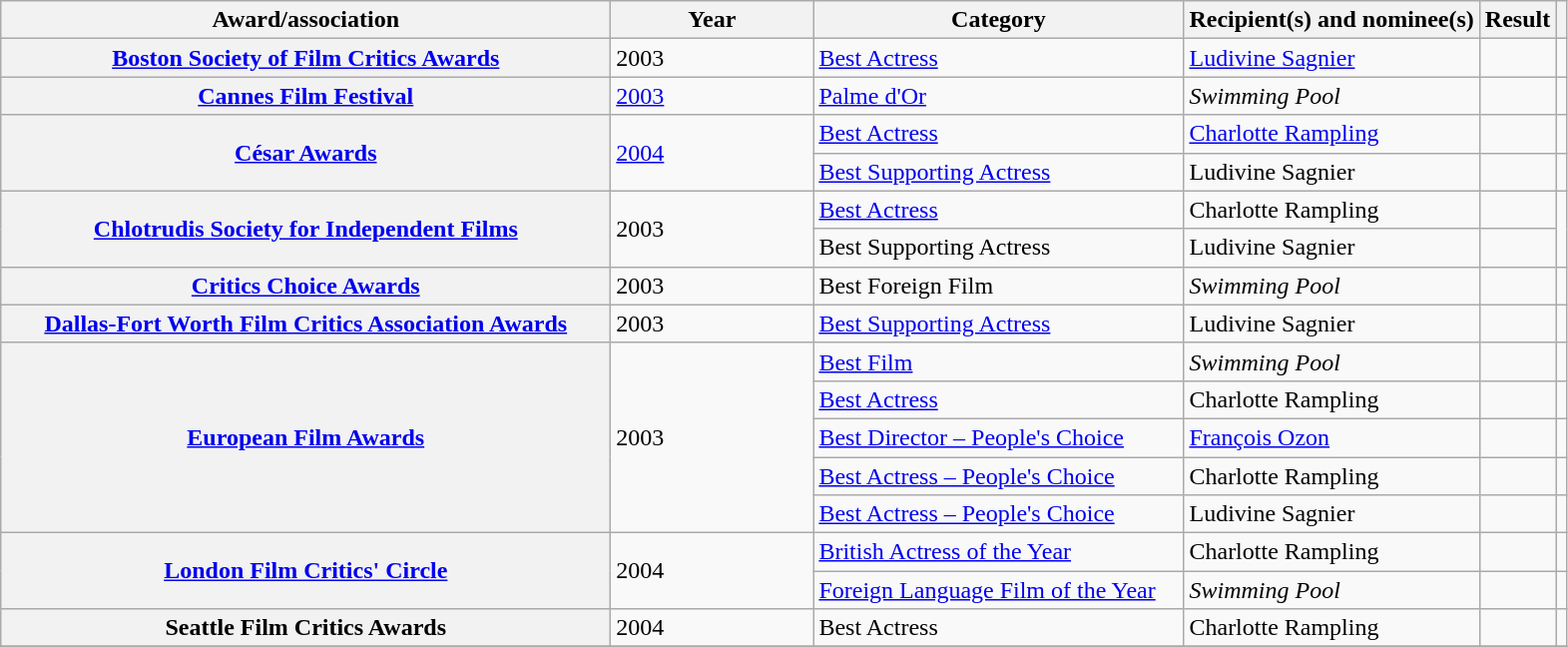<table class="wikitable plainrowheaders sortable">
<tr>
<th scope="col" style="width:25em;">Award/association</th>
<th scope="col" style="width:8em;">Year</th>
<th scope="col" style="width:15em;">Category</th>
<th scope="col">Recipient(s) and nominee(s)</th>
<th scope="col">Result</th>
<th scope="col" class="unsortable"></th>
</tr>
<tr>
<th scope="row"><a href='#'>Boston Society of Film Critics Awards</a></th>
<td>2003</td>
<td><a href='#'>Best Actress</a></td>
<td><a href='#'>Ludivine Sagnier</a></td>
<td></td>
<td style="text-align:center;"></td>
</tr>
<tr>
<th scope="row"><a href='#'>Cannes Film Festival</a></th>
<td><a href='#'>2003</a></td>
<td><a href='#'>Palme d'Or</a></td>
<td><em>Swimming Pool</em></td>
<td></td>
<td style="text-align:center;"></td>
</tr>
<tr>
<th scope="row" rowspan="2"><a href='#'>César Awards</a></th>
<td rowspan="2"><a href='#'>2004</a></td>
<td><a href='#'>Best Actress</a></td>
<td><a href='#'>Charlotte Rampling</a></td>
<td></td>
<td style="text-align:center;"></td>
</tr>
<tr>
<td><a href='#'>Best Supporting Actress</a></td>
<td>Ludivine Sagnier</td>
<td></td>
<td style="text-align:center;"></td>
</tr>
<tr>
<th scope="row" rowspan="2"><a href='#'>Chlotrudis Society for Independent Films</a></th>
<td rowspan="2">2003</td>
<td><a href='#'>Best Actress</a></td>
<td>Charlotte Rampling</td>
<td></td>
<td style="text-align:center;" rowspan="2"></td>
</tr>
<tr>
<td>Best Supporting Actress</td>
<td>Ludivine Sagnier</td>
<td></td>
</tr>
<tr>
<th scope="row"><a href='#'>Critics Choice Awards</a></th>
<td>2003</td>
<td>Best Foreign Film</td>
<td><em>Swimming Pool</em></td>
<td></td>
<td style="text-align:center;"></td>
</tr>
<tr>
<th scope="row"><a href='#'>Dallas-Fort Worth Film Critics Association Awards</a></th>
<td>2003</td>
<td><a href='#'>Best Supporting Actress</a></td>
<td>Ludivine Sagnier</td>
<td></td>
<td style="text-align:center;"></td>
</tr>
<tr>
<th scope="row" rowspan="5"><a href='#'>European Film Awards</a></th>
<td rowspan="5">2003</td>
<td><a href='#'>Best Film</a></td>
<td><em>Swimming Pool</em></td>
<td></td>
<td style="text-align:center;"></td>
</tr>
<tr>
<td><a href='#'>Best Actress</a></td>
<td>Charlotte Rampling</td>
<td></td>
<td style="text-align:center;"></td>
</tr>
<tr>
<td><a href='#'>Best Director – People's Choice</a></td>
<td><a href='#'>François Ozon</a></td>
<td></td>
<td style="text-align:center;"></td>
</tr>
<tr>
<td><a href='#'>Best Actress – People's Choice</a></td>
<td>Charlotte Rampling</td>
<td></td>
<td style="text-align:center;"></td>
</tr>
<tr>
<td><a href='#'>Best Actress – People's Choice</a></td>
<td>Ludivine Sagnier</td>
<td></td>
<td style="text-align:center;"></td>
</tr>
<tr>
<th scope="row" rowspan="2"><a href='#'>London Film Critics' Circle</a></th>
<td rowspan="2">2004</td>
<td><a href='#'>British Actress of the Year</a></td>
<td>Charlotte Rampling</td>
<td></td>
<td style="text-align:center;"></td>
</tr>
<tr>
<td><a href='#'>Foreign Language Film of the Year</a></td>
<td><em>Swimming Pool</em></td>
<td></td>
<td style="text-align:center;"></td>
</tr>
<tr>
<th scope="row">Seattle Film Critics Awards</th>
<td>2004</td>
<td>Best Actress</td>
<td>Charlotte Rampling</td>
<td></td>
<td style="text-align:center;"></td>
</tr>
<tr>
</tr>
</table>
